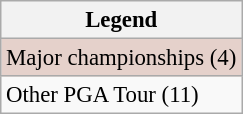<table class="wikitable" style="font-size:95%;">
<tr>
<th>Legend</th>
</tr>
<tr style="background:#e5d1cb;">
<td>Major championships (4)</td>
</tr>
<tr>
<td>Other PGA Tour (11)</td>
</tr>
</table>
